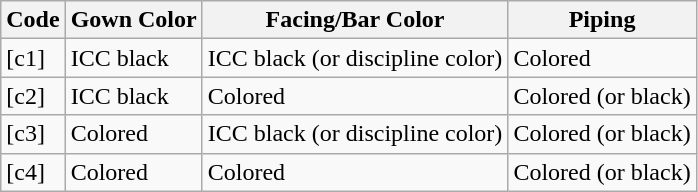<table class="wikitable">
<tr>
<th>Code</th>
<th>Gown Color</th>
<th>Facing/Bar Color</th>
<th>Piping</th>
</tr>
<tr>
<td>[c1]</td>
<td>ICC black</td>
<td>ICC black (or discipline color)</td>
<td>Colored</td>
</tr>
<tr>
<td>[c2]</td>
<td>ICC black</td>
<td>Colored</td>
<td>Colored (or black)</td>
</tr>
<tr>
<td>[c3]</td>
<td>Colored</td>
<td>ICC black (or discipline color)</td>
<td>Colored (or black)</td>
</tr>
<tr>
<td>[c4]</td>
<td>Colored</td>
<td>Colored</td>
<td>Colored (or black)</td>
</tr>
</table>
